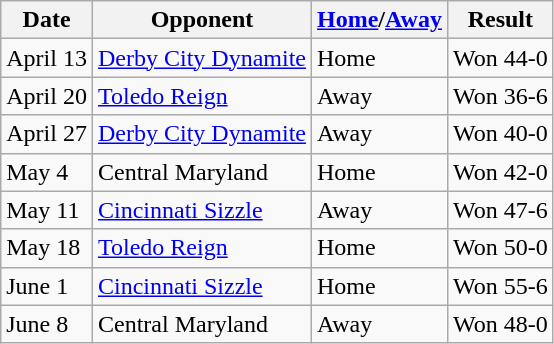<table class="wikitable">
<tr>
<th>Date</th>
<th>Opponent</th>
<th><a href='#'>Home</a>/<a href='#'>Away</a></th>
<th>Result</th>
</tr>
<tr>
<td>April 13</td>
<td><a href='#'>Derby City Dynamite</a></td>
<td>Home</td>
<td>Won 44-0</td>
</tr>
<tr>
<td>April 20</td>
<td><a href='#'>Toledo Reign</a></td>
<td>Away</td>
<td>Won 36-6</td>
</tr>
<tr>
<td>April 27</td>
<td><a href='#'>Derby City Dynamite</a></td>
<td>Away</td>
<td>Won 40-0</td>
</tr>
<tr>
<td>May 4</td>
<td>Central Maryland</td>
<td>Home</td>
<td>Won 42-0</td>
</tr>
<tr>
<td>May 11</td>
<td><a href='#'>Cincinnati Sizzle</a></td>
<td>Away</td>
<td>Won 47-6</td>
</tr>
<tr>
<td>May 18</td>
<td><a href='#'>Toledo Reign</a></td>
<td>Home</td>
<td>Won 50-0</td>
</tr>
<tr>
<td>June 1</td>
<td><a href='#'>Cincinnati Sizzle</a></td>
<td>Home</td>
<td>Won 55-6</td>
</tr>
<tr>
<td>June 8</td>
<td>Central Maryland</td>
<td>Away</td>
<td>Won 48-0</td>
</tr>
</table>
